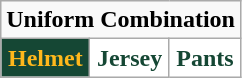<table class="wikitable"  style="display: inline-table;">
<tr>
<td align="center" Colspan="3"><strong>Uniform Combination</strong></td>
</tr>
<tr align="center">
<td style="background:#154734; color:#FFB81C"><strong>Helmet</strong></td>
<td style="background:white; color:#154734"><strong>Jersey</strong></td>
<td style="background:white; color:#154734"><strong>Pants</strong></td>
</tr>
</table>
